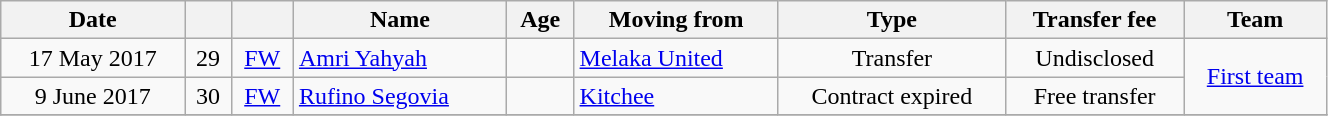<table class="wikitable sortable" style="width:70%; text-align:center; font-size:100%; text-align:centre;">
<tr>
<th>Date</th>
<th></th>
<th></th>
<th>Name</th>
<th>Age</th>
<th>Moving from</th>
<th>Type</th>
<th>Transfer fee</th>
<th>Team</th>
</tr>
<tr>
<td>17 May 2017</td>
<td>29</td>
<td><a href='#'>FW</a></td>
<td style="text-align:left"> <a href='#'>Amri Yahyah</a></td>
<td></td>
<td style="text-align:left"> <a href='#'>Melaka United</a></td>
<td>Transfer</td>
<td>Undisclosed</td>
<td rowspan="2"><a href='#'>First team</a></td>
</tr>
<tr>
<td>9 June 2017</td>
<td>30</td>
<td><a href='#'>FW</a></td>
<td style="text-align:left"> <a href='#'>Rufino Segovia</a></td>
<td></td>
<td style="text-align:left"> <a href='#'>Kitchee</a></td>
<td>Contract expired</td>
<td>Free transfer</td>
</tr>
<tr>
</tr>
</table>
